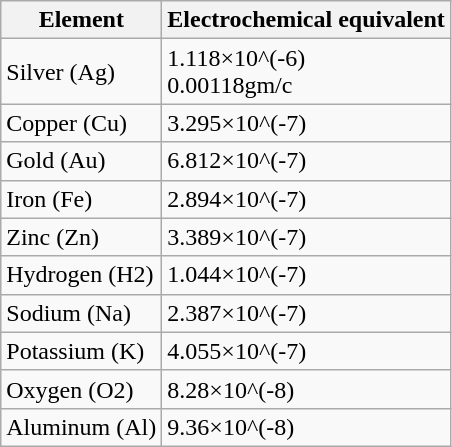<table class="wikitable">
<tr>
<th>Element</th>
<th>Electrochemical equivalent</th>
</tr>
<tr>
<td>Silver (Ag)</td>
<td>1.118×10^(-6)<br>0.00118gm/c</td>
</tr>
<tr>
<td>Copper (Cu)</td>
<td>3.295×10^(-7)</td>
</tr>
<tr 0.0003295 gm/c>
<td>Gold (Au)</td>
<td>6.812×10^(-7)</td>
</tr>
<tr>
<td>Iron (Fe)</td>
<td>2.894×10^(-7)</td>
</tr>
<tr>
<td>Zinc (Zn)</td>
<td>3.389×10^(-7)</td>
</tr>
<tr>
<td>Hydrogen (H2)</td>
<td>1.044×10^(-7)</td>
</tr>
<tr>
<td>Sodium (Na)</td>
<td>2.387×10^(-7)</td>
</tr>
<tr>
<td>Potassium (K)</td>
<td>4.055×10^(-7)</td>
</tr>
<tr>
<td>Oxygen (O2)</td>
<td>8.28×10^(-8)</td>
</tr>
<tr>
<td>Aluminum (Al)</td>
<td>9.36×10^(-8)</td>
</tr>
</table>
